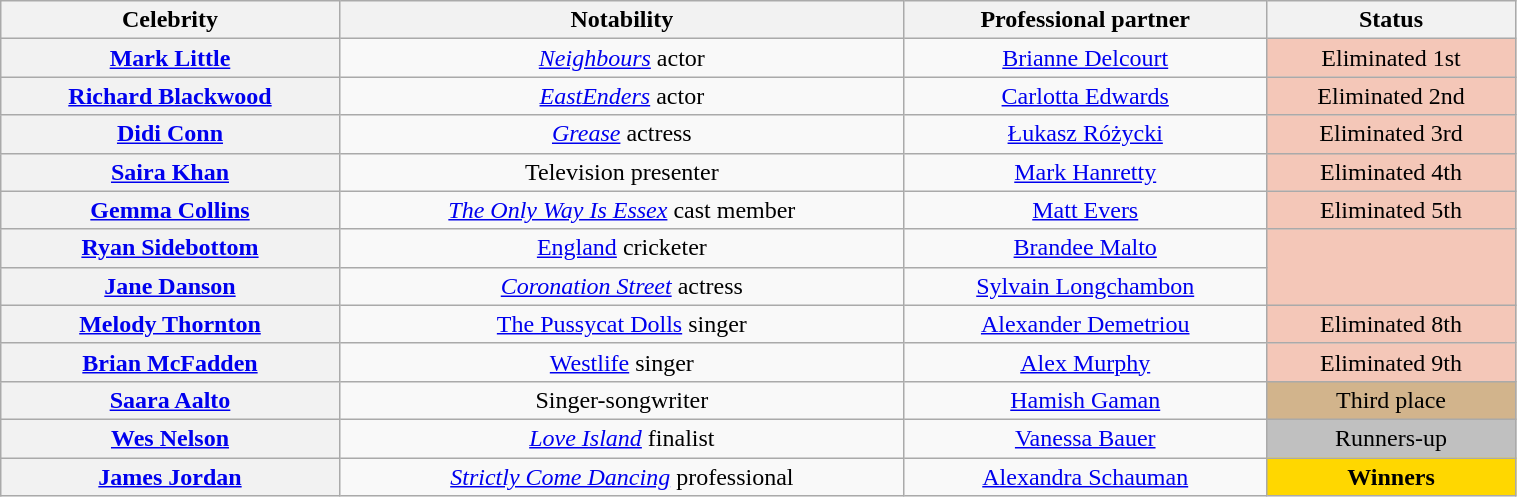<table class="wikitable sortable" style="text-align:center; width:80%">
<tr>
<th scope="col">Celebrity</th>
<th scope="col" class="unsortable">Notability</th>
<th scope="col">Professional partner</th>
<th scope="col">Status</th>
</tr>
<tr>
<th scope="row"><a href='#'>Mark Little</a></th>
<td><em><a href='#'>Neighbours</a></em> actor</td>
<td><a href='#'>Brianne Delcourt</a></td>
<td bgcolor="f4c7b8">Eliminated 1st</td>
</tr>
<tr>
<th scope="row"><a href='#'>Richard Blackwood</a></th>
<td><em><a href='#'>EastEnders</a></em> actor</td>
<td><a href='#'>Carlotta Edwards</a></td>
<td bgcolor="f4c7b8">Eliminated 2nd</td>
</tr>
<tr>
<th scope="row"><a href='#'>Didi Conn</a></th>
<td><em><a href='#'>Grease</a></em> actress</td>
<td><a href='#'>Łukasz Różycki</a></td>
<td bgcolor="f4c7b8">Eliminated 3rd</td>
</tr>
<tr>
<th scope="row"><a href='#'>Saira Khan</a></th>
<td>Television presenter</td>
<td><a href='#'>Mark Hanretty</a></td>
<td bgcolor="f4c7b8">Eliminated 4th</td>
</tr>
<tr>
<th scope="row"><a href='#'>Gemma Collins</a></th>
<td><em><a href='#'>The Only Way Is Essex</a></em> cast member</td>
<td><a href='#'>Matt Evers</a></td>
<td bgcolor="f4c7b8">Eliminated 5th</td>
</tr>
<tr>
<th scope="row"><a href='#'>Ryan Sidebottom</a></th>
<td><a href='#'>England</a> cricketer</td>
<td><a href='#'>Brandee Malto</a></td>
<td rowspan="2" bgcolor="f4c7b8"></td>
</tr>
<tr>
<th scope="row"><a href='#'>Jane Danson</a></th>
<td><em><a href='#'>Coronation Street</a></em> actress</td>
<td><a href='#'>Sylvain Longchambon</a></td>
</tr>
<tr>
<th scope="row"><a href='#'>Melody Thornton</a></th>
<td><a href='#'>The Pussycat Dolls</a> singer</td>
<td><a href='#'>Alexander Demetriou</a></td>
<td bgcolor="f4c7b8">Eliminated 8th</td>
</tr>
<tr>
<th scope="row"><a href='#'>Brian McFadden</a></th>
<td><a href='#'>Westlife</a> singer</td>
<td><a href='#'>Alex Murphy</a></td>
<td bgcolor="f4c7b8">Eliminated 9th</td>
</tr>
<tr>
<th scope="row"><a href='#'>Saara Aalto</a></th>
<td>Singer-songwriter</td>
<td><a href='#'>Hamish Gaman</a></td>
<td bgcolor="tan">Third place</td>
</tr>
<tr>
<th scope="row"><a href='#'>Wes Nelson</a></th>
<td><em><a href='#'>Love Island</a></em> finalist</td>
<td><a href='#'>Vanessa Bauer</a></td>
<td bgcolor="silver">Runners-up</td>
</tr>
<tr>
<th scope="row"><a href='#'>James Jordan</a></th>
<td><em><a href='#'>Strictly Come Dancing</a></em> professional</td>
<td><a href='#'>Alexandra Schauman</a></td>
<td bgcolor="gold"><strong>Winners</strong></td>
</tr>
</table>
